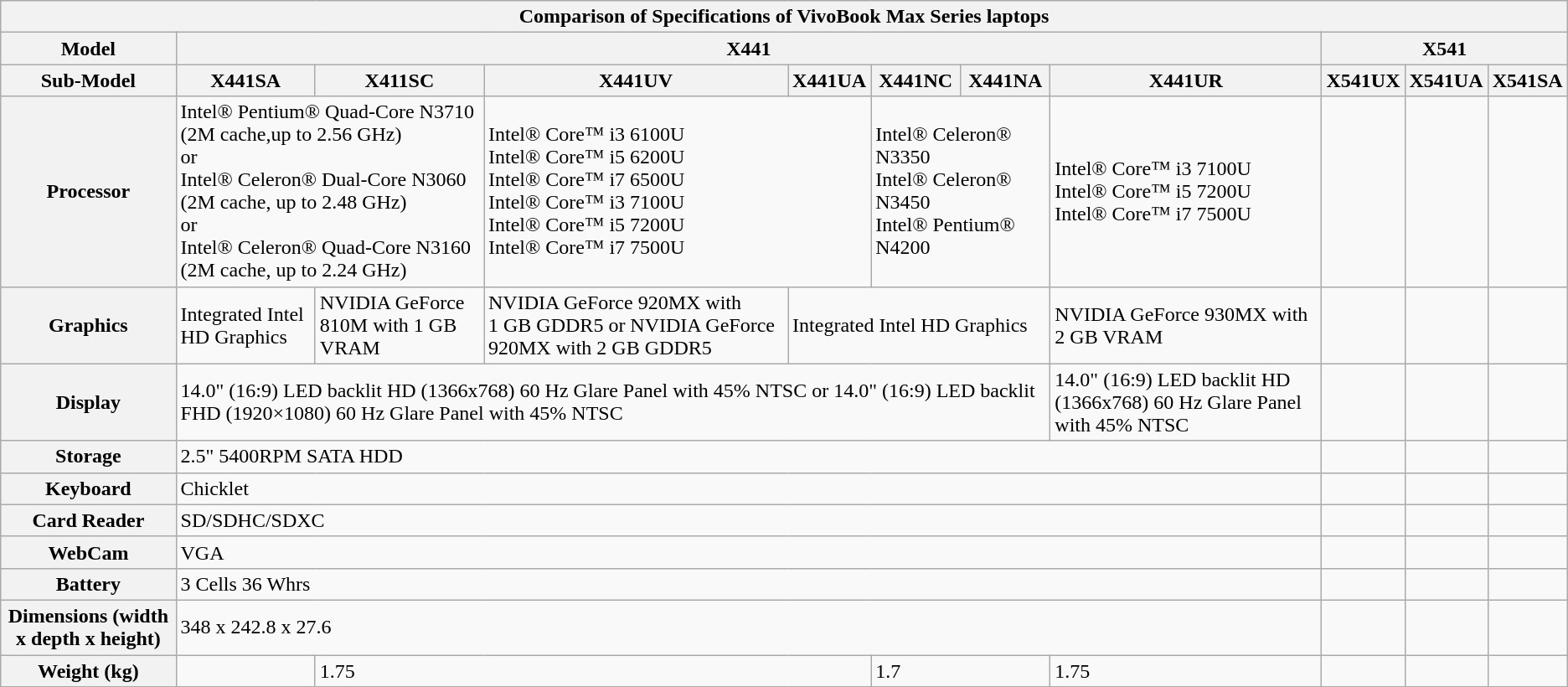<table class="wikitable mw-collapsible mw-collapsed">
<tr>
<th colspan="11">Comparison of Specifications of VivoBook Max Series laptops</th>
</tr>
<tr>
<th>Model</th>
<th colspan="7">X441</th>
<th colspan="3">X541</th>
</tr>
<tr>
<th>Sub-Model</th>
<th>X441SA</th>
<th>X411SC</th>
<th>X441UV</th>
<th>X441UA</th>
<th>X441NC</th>
<th>X441NA</th>
<th>X441UR</th>
<th>X541UX</th>
<th>X541UA</th>
<th>X541SA</th>
</tr>
<tr>
<th><strong>Processor</strong></th>
<td colspan="2">Intel® Pentium® Quad-Core N3710 (2M cache,up to 2.56 GHz)<br>or<br>Intel® Celeron® Dual-Core N3060 (2M cache, up to 2.48 GHz)<br>or<br>Intel® Celeron® Quad-Core N3160 (2M cache, up to 2.24 GHz)</td>
<td colspan="2">Intel® Core™ i3 6100U<br>Intel® Core™ i5 6200U<br>Intel® Core™ i7 6500U<br>Intel® Core™ i3 7100U<br>Intel® Core™ i5 7200U<br>Intel® Core™ i7 7500U</td>
<td colspan="2">Intel® Celeron® N3350<br>Intel® Celeron® N3450<br>Intel® Pentium® N4200</td>
<td>Intel® Core™ i3 7100U<br>Intel® Core™ i5 7200U<br>Intel® Core™ i7 7500U</td>
<td></td>
<td></td>
<td></td>
</tr>
<tr>
<th><strong>Graphics</strong></th>
<td>Integrated Intel HD Graphics</td>
<td>NVIDIA GeForce 810M with 1 GB VRAM</td>
<td>NVIDIA GeForce 920MX with 1 GB GDDR5 or NVIDIA GeForce 920MX with 2 GB GDDR5</td>
<td colspan="3">Integrated Intel HD Graphics</td>
<td>NVIDIA GeForce 930MX with 2 GB VRAM</td>
<td></td>
<td></td>
<td></td>
</tr>
<tr>
<th><strong>Display</strong></th>
<td colspan="6">14.0" (16:9) LED backlit HD (1366x768) 60 Hz Glare Panel with 45% NTSC or 14.0" (16:9) LED backlit FHD (1920×1080) 60 Hz Glare Panel with 45% NTSC</td>
<td>14.0" (16:9) LED backlit HD (1366x768) 60 Hz Glare Panel with 45% NTSC</td>
<td></td>
<td></td>
<td></td>
</tr>
<tr>
<th><strong>Storage</strong></th>
<td colspan="7">2.5" 5400RPM SATA HDD</td>
<td></td>
<td></td>
<td></td>
</tr>
<tr>
<th><strong>Keyboard</strong></th>
<td colspan="7">Chicklet</td>
<td></td>
<td></td>
<td></td>
</tr>
<tr>
<th><strong>Card Reader</strong></th>
<td colspan="7">SD/SDHC/SDXC</td>
<td></td>
<td></td>
<td></td>
</tr>
<tr>
<th><strong>WebCam</strong></th>
<td colspan="7">VGA</td>
<td></td>
<td></td>
<td></td>
</tr>
<tr>
<th><strong>Battery</strong></th>
<td colspan="7">3 Cells 36 Whrs</td>
<td></td>
<td></td>
<td></td>
</tr>
<tr>
<th><strong>Dimensions (width x depth x height)</strong></th>
<td colspan="7">348 x 242.8 x 27.6</td>
<td></td>
<td></td>
<td></td>
</tr>
<tr>
<th><strong>Weight (kg)</strong></th>
<td></td>
<td colspan="3">1.75</td>
<td colspan="2">1.7</td>
<td>1.75</td>
<td></td>
<td></td>
<td></td>
</tr>
</table>
